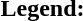<table class="toccolours" style="font-size:100%; white-space:nowrap;">
<tr>
<td><strong>Legend:</strong></td>
<td>      </td>
</tr>
<tr>
<td></td>
</tr>
<tr>
<td></td>
</tr>
</table>
